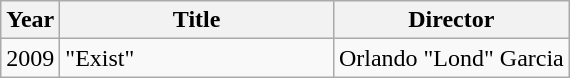<table class="wikitable" border="1">
<tr>
<th>Year</th>
<th width="175">Title</th>
<th>Director</th>
</tr>
<tr>
<td>2009</td>
<td>"Exist"</td>
<td>Orlando "Lond" Garcia</td>
</tr>
</table>
